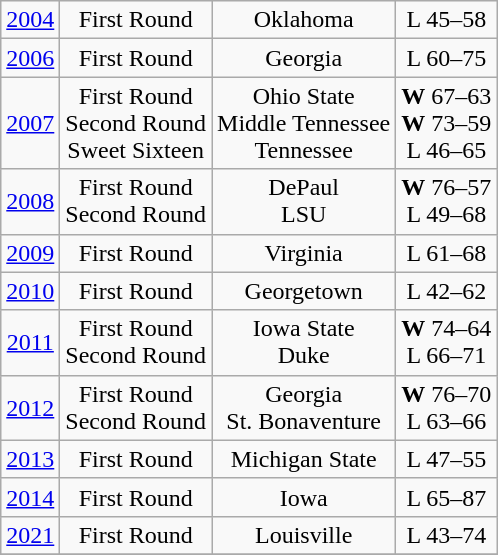<table class="wikitable">
<tr align="center">
<td><a href='#'>2004</a></td>
<td>First Round</td>
<td>Oklahoma</td>
<td>L 45–58</td>
</tr>
<tr align="center">
<td><a href='#'>2006</a></td>
<td>First Round</td>
<td>Georgia</td>
<td>L 60–75</td>
</tr>
<tr align="center">
<td><a href='#'>2007</a></td>
<td>First Round<br>Second Round<br>Sweet Sixteen</td>
<td>Ohio State<br>Middle Tennessee<br>Tennessee</td>
<td><strong>W</strong> 67–63<br><strong>W</strong> 73–59<br>L 46–65</td>
</tr>
<tr align="center">
<td><a href='#'>2008</a></td>
<td>First Round<br>Second Round</td>
<td>DePaul<br>LSU</td>
<td><strong>W</strong> 76–57<br>L 49–68</td>
</tr>
<tr align="center">
<td><a href='#'>2009</a></td>
<td>First Round</td>
<td>Virginia</td>
<td>L 61–68</td>
</tr>
<tr align="center">
<td><a href='#'>2010</a></td>
<td>First Round</td>
<td>Georgetown</td>
<td>L 42–62</td>
</tr>
<tr align="center">
<td><a href='#'>2011</a></td>
<td>First Round<br>Second Round</td>
<td>Iowa State<br>Duke</td>
<td><strong>W</strong> 74–64<br>L 66–71</td>
</tr>
<tr align="center">
<td><a href='#'>2012</a></td>
<td>First Round<br>Second Round</td>
<td>Georgia<br>St. Bonaventure</td>
<td><strong>W</strong> 76–70<br> L 63–66</td>
</tr>
<tr align="center">
<td><a href='#'>2013</a></td>
<td>First Round</td>
<td>Michigan State</td>
<td>L 47–55</td>
</tr>
<tr align="center">
<td><a href='#'>2014</a></td>
<td>First Round</td>
<td>Iowa</td>
<td>L 65–87</td>
</tr>
<tr align="center">
<td><a href='#'>2021</a></td>
<td>First Round</td>
<td>Louisville</td>
<td>L 43–74</td>
</tr>
<tr align="center">
</tr>
</table>
